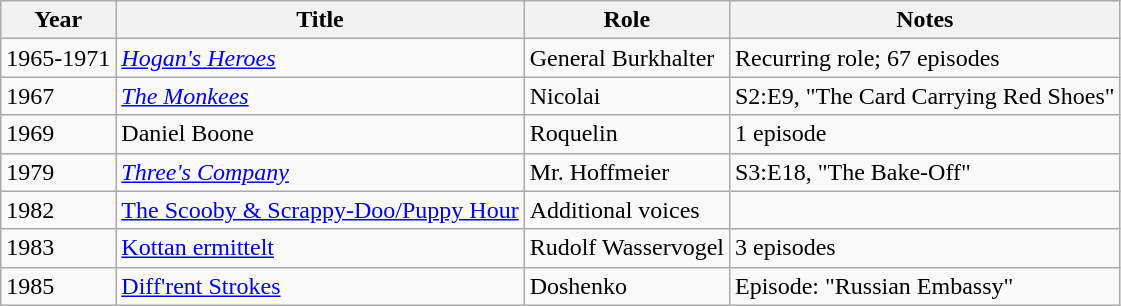<table class="wikitable sortable">
<tr>
<th>Year</th>
<th>Title</th>
<th>Role</th>
<th class="unsortable">Notes</th>
</tr>
<tr>
<td>1965-1971</td>
<td><em><a href='#'>Hogan's Heroes</a></em></td>
<td>General Burkhalter</td>
<td>Recurring role; 67 episodes</td>
</tr>
<tr>
<td>1967</td>
<td><em><a href='#'>The Monkees</a></em></td>
<td>Nicolai</td>
<td>S2:E9, "The Card Carrying Red Shoes"</td>
</tr>
<tr>
<td>1969</td>
<td>Daniel Boone</td>
<td>Roquelin</td>
<td>1 episode</td>
</tr>
<tr>
<td>1979</td>
<td><em><a href='#'>Three's Company</a></em></td>
<td>Mr. Hoffmeier<em></td>
<td>S3:E18, "The Bake-Off"</td>
</tr>
<tr>
<td>1982</td>
<td></em><a href='#'>The Scooby & Scrappy-Doo/Puppy Hour</a><em></td>
<td>Additional voices</td>
<td></td>
</tr>
<tr>
<td>1983</td>
<td></em><a href='#'>Kottan ermittelt</a><em></td>
<td>Rudolf Wasservogel</td>
<td>3 episodes</td>
</tr>
<tr>
<td>1985</td>
<td></em><a href='#'>Diff'rent Strokes</a><em></td>
<td>Doshenko</td>
<td>Episode: "Russian Embassy"</td>
</tr>
</table>
